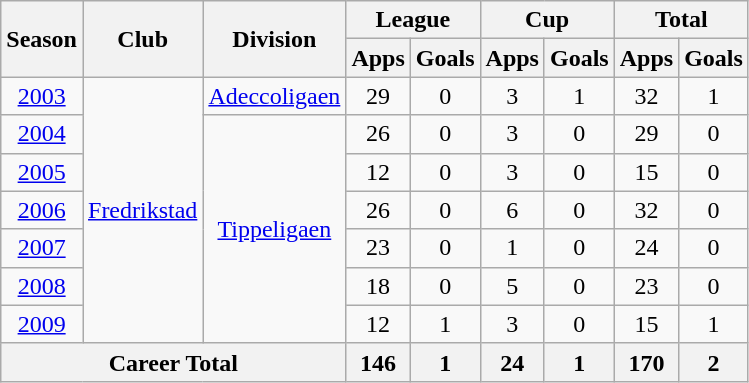<table class="wikitable" style="text-align: center;">
<tr>
<th rowspan="2">Season</th>
<th rowspan="2">Club</th>
<th rowspan="2">Division</th>
<th colspan="2">League</th>
<th colspan="2">Cup</th>
<th colspan="2">Total</th>
</tr>
<tr>
<th>Apps</th>
<th>Goals</th>
<th>Apps</th>
<th>Goals</th>
<th>Apps</th>
<th>Goals</th>
</tr>
<tr>
<td><a href='#'>2003</a></td>
<td rowspan="7"><a href='#'>Fredrikstad</a></td>
<td><a href='#'>Adeccoligaen</a></td>
<td>29</td>
<td>0</td>
<td>3</td>
<td>1</td>
<td>32</td>
<td>1</td>
</tr>
<tr>
<td><a href='#'>2004</a></td>
<td rowspan="6"><a href='#'>Tippeligaen</a></td>
<td>26</td>
<td>0</td>
<td>3</td>
<td>0</td>
<td>29</td>
<td>0</td>
</tr>
<tr>
<td><a href='#'>2005</a></td>
<td>12</td>
<td>0</td>
<td>3</td>
<td>0</td>
<td>15</td>
<td>0</td>
</tr>
<tr>
<td><a href='#'>2006</a></td>
<td>26</td>
<td>0</td>
<td>6</td>
<td>0</td>
<td>32</td>
<td>0</td>
</tr>
<tr>
<td><a href='#'>2007</a></td>
<td>23</td>
<td>0</td>
<td>1</td>
<td>0</td>
<td>24</td>
<td>0</td>
</tr>
<tr>
<td><a href='#'>2008</a></td>
<td>18</td>
<td>0</td>
<td>5</td>
<td>0</td>
<td>23</td>
<td>0</td>
</tr>
<tr>
<td><a href='#'>2009</a></td>
<td>12</td>
<td>1</td>
<td>3</td>
<td>0</td>
<td>15</td>
<td>1</td>
</tr>
<tr>
<th colspan="3">Career Total</th>
<th>146</th>
<th>1</th>
<th>24</th>
<th>1</th>
<th>170</th>
<th>2</th>
</tr>
</table>
